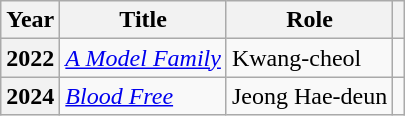<table class="wikitable plainrowheaders sortable">
<tr>
<th scope="col">Year</th>
<th scope="col">Title</th>
<th scope="col">Role</th>
<th scope="col" class="unsortable"></th>
</tr>
<tr>
<th scope="row">2022</th>
<td><em><a href='#'>A Model Family</a></em></td>
<td>Kwang-cheol</td>
<td style="text-align:center"></td>
</tr>
<tr>
<th scope="row">2024</th>
<td><em><a href='#'>Blood Free</a></em></td>
<td>Jeong Hae-deun</td>
<td style="text-align:center"></td>
</tr>
</table>
